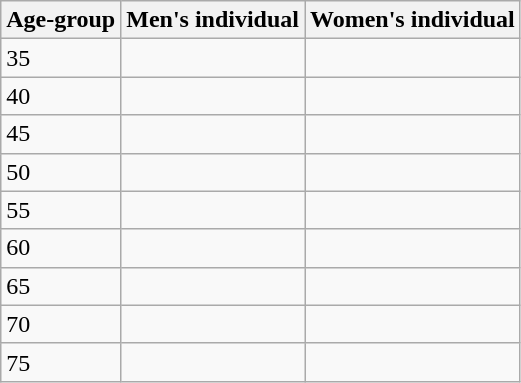<table class=wikitable>
<tr>
<th>Age-group</th>
<th>Men's individual</th>
<th>Women's individual</th>
</tr>
<tr>
<td>35</td>
<td></td>
<td></td>
</tr>
<tr>
<td>40</td>
<td></td>
<td></td>
</tr>
<tr>
<td>45</td>
<td></td>
<td></td>
</tr>
<tr>
<td>50</td>
<td></td>
<td></td>
</tr>
<tr>
<td>55</td>
<td></td>
<td></td>
</tr>
<tr>
<td>60</td>
<td></td>
<td></td>
</tr>
<tr>
<td>65</td>
<td></td>
<td></td>
</tr>
<tr>
<td>70</td>
<td></td>
<td></td>
</tr>
<tr>
<td>75</td>
<td></td>
<td></td>
</tr>
</table>
